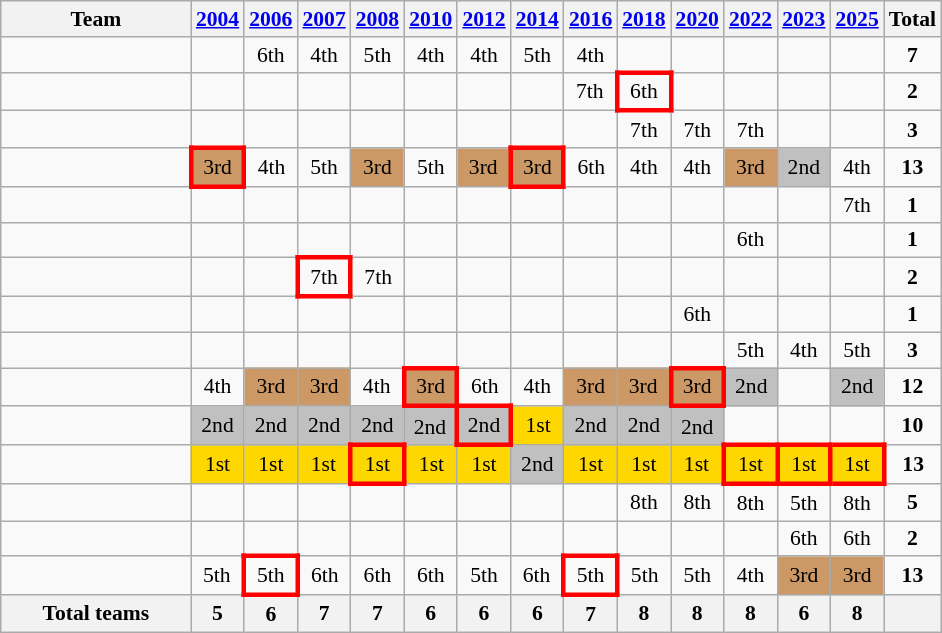<table class="wikitable sortable" style="text-align:center; font-size:90%">
<tr>
<th width=120>Team</th>
<th><a href='#'>2004</a></th>
<th><a href='#'>2006</a></th>
<th><a href='#'>2007</a></th>
<th><a href='#'>2008</a></th>
<th><a href='#'>2010</a></th>
<th><a href='#'>2012</a></th>
<th><a href='#'>2014</a></th>
<th><a href='#'>2016</a></th>
<th><a href='#'>2018</a></th>
<th><a href='#'>2020</a></th>
<th><a href='#'>2022</a></th>
<th><a href='#'>2023</a></th>
<th><a href='#'>2025</a></th>
<th>Total</th>
</tr>
<tr>
<td align=left></td>
<td></td>
<td>6th</td>
<td>4th</td>
<td>5th</td>
<td>4th</td>
<td>4th</td>
<td>5th</td>
<td>4th</td>
<td></td>
<td></td>
<td></td>
<td></td>
<td></td>
<td><strong>7</strong></td>
</tr>
<tr>
<td align=left></td>
<td></td>
<td></td>
<td></td>
<td></td>
<td></td>
<td></td>
<td></td>
<td>7th</td>
<td style="border:3px solid red">6th</td>
<td></td>
<td></td>
<td></td>
<td></td>
<td><strong>2</strong></td>
</tr>
<tr>
<td align=left></td>
<td></td>
<td></td>
<td></td>
<td></td>
<td></td>
<td></td>
<td></td>
<td></td>
<td>7th</td>
<td>7th</td>
<td>7th</td>
<td></td>
<td></td>
<td><strong>3</strong></td>
</tr>
<tr>
<td align=left></td>
<td style="border:3px solid red" bgcolor=#cc9966>3rd</td>
<td>4th</td>
<td>5th</td>
<td bgcolor=#cc9966>3rd</td>
<td>5th</td>
<td bgcolor=#cc9966>3rd</td>
<td style="border:3px solid red" bgcolor=#cc9966>3rd</td>
<td>6th</td>
<td>4th</td>
<td>4th</td>
<td bgcolor=#cc9966>3rd</td>
<td bgcolor=silver>2nd</td>
<td>4th</td>
<td><strong>13</strong></td>
</tr>
<tr>
<td align=left></td>
<td></td>
<td></td>
<td></td>
<td></td>
<td></td>
<td></td>
<td></td>
<td></td>
<td></td>
<td></td>
<td></td>
<td></td>
<td>7th</td>
<td><strong>1</strong></td>
</tr>
<tr>
<td align=left></td>
<td></td>
<td></td>
<td></td>
<td></td>
<td></td>
<td></td>
<td></td>
<td></td>
<td></td>
<td></td>
<td>6th</td>
<td></td>
<td></td>
<td><strong>1</strong></td>
</tr>
<tr>
<td align=left></td>
<td></td>
<td></td>
<td style="border:3px solid red">7th</td>
<td>7th</td>
<td></td>
<td></td>
<td></td>
<td></td>
<td></td>
<td></td>
<td></td>
<td></td>
<td></td>
<td><strong>2</strong></td>
</tr>
<tr>
<td align=left></td>
<td></td>
<td></td>
<td></td>
<td></td>
<td></td>
<td></td>
<td></td>
<td></td>
<td></td>
<td>6th</td>
<td></td>
<td></td>
<td></td>
<td><strong>1</strong></td>
</tr>
<tr>
<td align=left></td>
<td></td>
<td></td>
<td></td>
<td></td>
<td></td>
<td></td>
<td></td>
<td></td>
<td></td>
<td></td>
<td>5th</td>
<td>4th</td>
<td>5th</td>
<td><strong>3</strong></td>
</tr>
<tr>
<td align=left></td>
<td>4th</td>
<td bgcolor="#cc9966">3rd</td>
<td bgcolor="#cc9966">3rd</td>
<td>4th</td>
<td style="border:3px solid red" bgcolor="#cc9966">3rd</td>
<td>6th</td>
<td>4th</td>
<td bgcolor="#cc9966">3rd</td>
<td bgcolor="#cc9966">3rd</td>
<td style="border:3px solid red" bgcolor="#cc9966">3rd</td>
<td bgcolor="silver">2nd</td>
<td></td>
<td bgcolor="silver">2nd</td>
<td><strong>12</strong></td>
</tr>
<tr>
<td align=left></td>
<td bgcolor="silver">2nd</td>
<td bgcolor="silver">2nd</td>
<td bgcolor="silver">2nd</td>
<td bgcolor="silver">2nd</td>
<td bgcolor="silver">2nd</td>
<td style="border:3px solid red" bgcolor="silver">2nd</td>
<td bgcolor="gold">1st</td>
<td bgcolor="silver">2nd</td>
<td bgcolor="silver">2nd</td>
<td bgcolor="silver">2nd</td>
<td></td>
<td></td>
<td></td>
<td><strong>10</strong></td>
</tr>
<tr>
<td align=left></td>
<td bgcolor="gold">1st</td>
<td bgcolor="gold">1st</td>
<td bgcolor="gold">1st</td>
<td style="border:3px solid red" bgcolor="gold">1st</td>
<td bgcolor="gold">1st</td>
<td bgcolor="gold">1st</td>
<td bgcolor="silver">2nd</td>
<td bgcolor="gold">1st</td>
<td bgcolor="gold">1st</td>
<td bgcolor="gold">1st</td>
<td style="border:3px solid red" bgcolor="gold">1st</td>
<td style="border:3px solid red" bgcolor="gold">1st</td>
<td style="border:3px solid red" bgcolor="gold">1st</td>
<td><strong>13</strong></td>
</tr>
<tr>
<td align=left></td>
<td></td>
<td></td>
<td></td>
<td></td>
<td></td>
<td></td>
<td></td>
<td></td>
<td>8th</td>
<td>8th</td>
<td>8th</td>
<td>5th</td>
<td>8th</td>
<td><strong>5</strong></td>
</tr>
<tr>
<td align=left></td>
<td></td>
<td></td>
<td></td>
<td></td>
<td></td>
<td></td>
<td></td>
<td></td>
<td></td>
<td></td>
<td></td>
<td>6th</td>
<td>6th</td>
<td><strong>2</strong></td>
</tr>
<tr>
<td align=left></td>
<td>5th</td>
<td style="border:3px solid red">5th</td>
<td>6th</td>
<td>6th</td>
<td>6th</td>
<td>5th</td>
<td>6th</td>
<td style="border:3px solid red">5th</td>
<td>5th</td>
<td>5th</td>
<td>4th</td>
<td bgcolor="#cc9966">3rd</td>
<td bgcolor="#cc9966">3rd</td>
<td><strong>13</strong></td>
</tr>
<tr>
<th>Total teams</th>
<th>5</th>
<th>6</th>
<th>7</th>
<th>7</th>
<th>6</th>
<th>6</th>
<th>6</th>
<th>7</th>
<th>8</th>
<th>8</th>
<th>8</th>
<th>6</th>
<th>8</th>
<th></th>
</tr>
</table>
